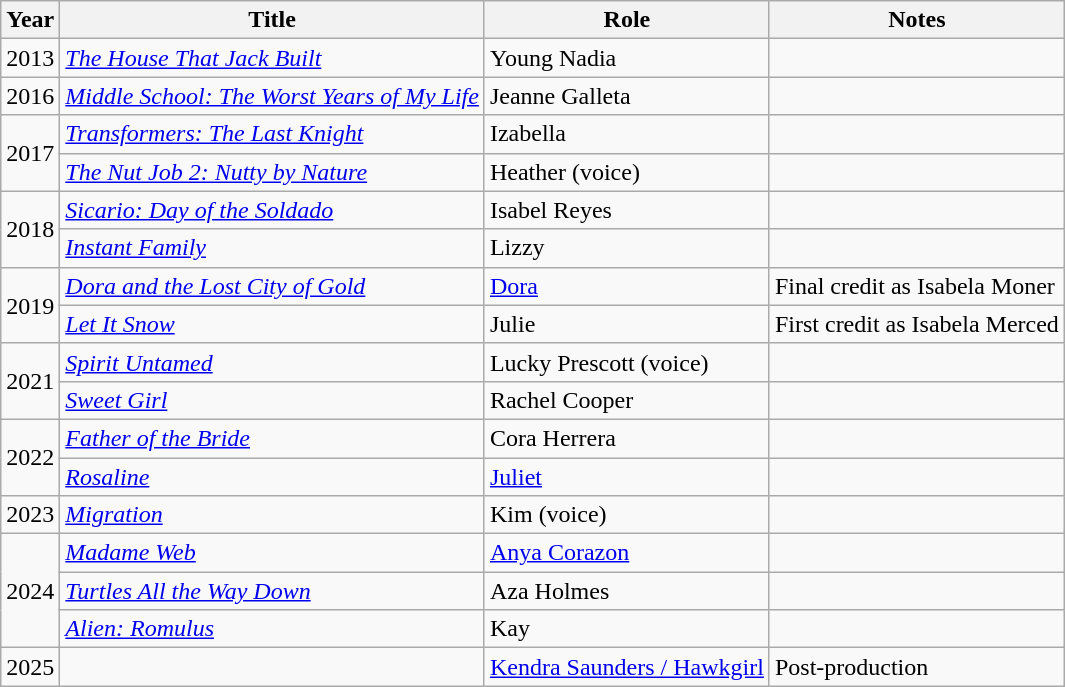<table class="wikitable sortable">
<tr>
<th>Year</th>
<th>Title</th>
<th>Role</th>
<th class="unsortable">Notes</th>
</tr>
<tr>
<td>2013</td>
<td><em><a href='#'>The House That Jack Built</a></em></td>
<td>Young Nadia</td>
<td></td>
</tr>
<tr>
<td>2016</td>
<td><em><a href='#'>Middle School: The Worst Years of My Life</a></em></td>
<td>Jeanne Galleta</td>
<td></td>
</tr>
<tr>
<td rowspan="2">2017</td>
<td><em><a href='#'>Transformers: The Last Knight</a></em></td>
<td>Izabella</td>
<td></td>
</tr>
<tr>
<td><em><a href='#'>The Nut Job 2: Nutty by Nature</a></em></td>
<td>Heather (voice)</td>
<td></td>
</tr>
<tr>
<td rowspan="2">2018</td>
<td><em><a href='#'>Sicario: Day of the Soldado</a></em></td>
<td>Isabel Reyes</td>
<td></td>
</tr>
<tr>
<td><em><a href='#'>Instant Family</a></em></td>
<td>Lizzy</td>
<td></td>
</tr>
<tr>
<td rowspan="2">2019</td>
<td><em><a href='#'>Dora and the Lost City of Gold</a></em></td>
<td><a href='#'>Dora</a></td>
<td>Final credit as Isabela Moner</td>
</tr>
<tr>
<td><em><a href='#'>Let It Snow</a></em></td>
<td>Julie</td>
<td>First credit as Isabela Merced</td>
</tr>
<tr>
<td rowspan="2">2021</td>
<td><em><a href='#'>Spirit Untamed</a></em></td>
<td>Lucky Prescott (voice)</td>
<td></td>
</tr>
<tr>
<td><em><a href='#'>Sweet Girl</a></em></td>
<td>Rachel Cooper</td>
<td></td>
</tr>
<tr>
<td rowspan="2">2022</td>
<td><em><a href='#'>Father of the Bride</a></em></td>
<td>Cora Herrera</td>
<td></td>
</tr>
<tr>
<td><em><a href='#'>Rosaline</a></em></td>
<td><a href='#'>Juliet</a></td>
<td></td>
</tr>
<tr>
<td>2023</td>
<td><em><a href='#'>Migration</a></em></td>
<td>Kim (voice)</td>
<td></td>
</tr>
<tr>
<td rowspan=3>2024</td>
<td><em><a href='#'>Madame Web</a></em></td>
<td><a href='#'>Anya Corazon</a></td>
<td></td>
</tr>
<tr>
<td><em><a href='#'>Turtles All the Way Down</a></em></td>
<td>Aza Holmes</td>
<td></td>
</tr>
<tr>
<td><em><a href='#'>Alien: Romulus</a></em></td>
<td>Kay</td>
<td></td>
</tr>
<tr>
<td>2025</td>
<td></td>
<td><a href='#'>Kendra Saunders / Hawkgirl</a></td>
<td>Post-production</td>
</tr>
</table>
